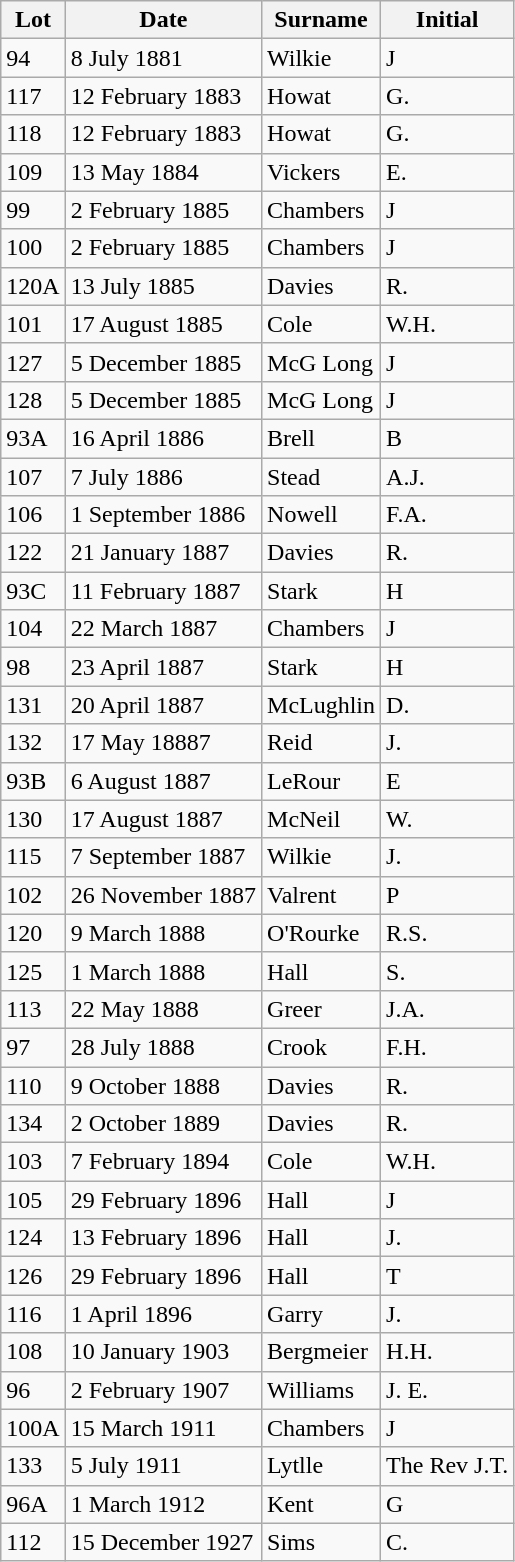<table class="wikitable">
<tr>
<th>Lot</th>
<th>Date</th>
<th>Surname</th>
<th>Initial</th>
</tr>
<tr>
<td>94</td>
<td>8 July 1881</td>
<td>Wilkie</td>
<td>J</td>
</tr>
<tr>
<td>117</td>
<td>12 February 1883</td>
<td>Howat</td>
<td>G.</td>
</tr>
<tr>
<td>118</td>
<td>12 February 1883</td>
<td>Howat</td>
<td>G.</td>
</tr>
<tr>
<td>109</td>
<td>13 May 1884</td>
<td>Vickers</td>
<td>E.</td>
</tr>
<tr>
<td>99</td>
<td>2 February 1885</td>
<td>Chambers</td>
<td>J</td>
</tr>
<tr>
<td>100</td>
<td>2 February 1885</td>
<td>Chambers</td>
<td>J</td>
</tr>
<tr>
<td>120A</td>
<td>13 July 1885</td>
<td>Davies</td>
<td>R.</td>
</tr>
<tr>
<td>101</td>
<td>17 August 1885</td>
<td>Cole</td>
<td>W.H.</td>
</tr>
<tr>
<td>127</td>
<td>5 December 1885</td>
<td>McG Long</td>
<td>J</td>
</tr>
<tr>
<td>128</td>
<td>5 December 1885</td>
<td>McG Long</td>
<td>J</td>
</tr>
<tr>
<td>93A</td>
<td>16 April 1886</td>
<td>Brell</td>
<td>B</td>
</tr>
<tr>
<td>107</td>
<td>7 July 1886</td>
<td>Stead</td>
<td>A.J.</td>
</tr>
<tr>
<td>106</td>
<td>1 September 1886</td>
<td>Nowell</td>
<td>F.A.</td>
</tr>
<tr>
<td>122</td>
<td>21 January 1887</td>
<td>Davies</td>
<td>R.</td>
</tr>
<tr>
<td>93C</td>
<td>11 February 1887</td>
<td>Stark</td>
<td>H</td>
</tr>
<tr>
<td>104</td>
<td>22 March 1887</td>
<td>Chambers</td>
<td>J</td>
</tr>
<tr>
<td>98</td>
<td>23 April 1887</td>
<td>Stark</td>
<td>H</td>
</tr>
<tr>
<td>131</td>
<td>20 April 1887</td>
<td>McLughlin</td>
<td>D.</td>
</tr>
<tr>
<td>132</td>
<td>17 May 18887</td>
<td>Reid</td>
<td>J.</td>
</tr>
<tr>
<td>93B</td>
<td>6 August 1887</td>
<td>LeRour</td>
<td>E</td>
</tr>
<tr>
<td>130</td>
<td>17 August 1887</td>
<td>McNeil</td>
<td>W.</td>
</tr>
<tr>
<td>115</td>
<td>7 September 1887</td>
<td>Wilkie</td>
<td>J.</td>
</tr>
<tr>
<td>102</td>
<td>26 November 1887</td>
<td>Valrent</td>
<td>P</td>
</tr>
<tr>
<td>120</td>
<td>9 March 1888</td>
<td>O'Rourke</td>
<td>R.S.</td>
</tr>
<tr>
<td>125</td>
<td>1 March 1888</td>
<td>Hall</td>
<td>S.</td>
</tr>
<tr>
<td>113</td>
<td>22 May 1888</td>
<td>Greer</td>
<td>J.A.</td>
</tr>
<tr>
<td>97</td>
<td>28 July 1888</td>
<td>Crook</td>
<td>F.H.</td>
</tr>
<tr>
<td>110</td>
<td>9 October 1888</td>
<td>Davies</td>
<td>R.</td>
</tr>
<tr>
<td>134</td>
<td>2 October 1889</td>
<td>Davies</td>
<td>R.</td>
</tr>
<tr>
<td>103</td>
<td>7 February 1894</td>
<td>Cole</td>
<td>W.H.</td>
</tr>
<tr>
<td>105</td>
<td>29 February 1896</td>
<td>Hall</td>
<td>J</td>
</tr>
<tr>
<td>124</td>
<td>13 February 1896</td>
<td>Hall</td>
<td>J.</td>
</tr>
<tr>
<td>126</td>
<td>29 February 1896</td>
<td>Hall</td>
<td>T</td>
</tr>
<tr>
<td>116</td>
<td>1 April 1896</td>
<td>Garry</td>
<td>J.</td>
</tr>
<tr>
<td>108</td>
<td>10 January 1903</td>
<td>Bergmeier</td>
<td>H.H.</td>
</tr>
<tr>
<td>96</td>
<td>2 February 1907</td>
<td>Williams</td>
<td>J. E.</td>
</tr>
<tr>
<td>100A</td>
<td>15 March 1911</td>
<td>Chambers</td>
<td>J</td>
</tr>
<tr>
<td>133</td>
<td>5 July 1911</td>
<td>Lytlle</td>
<td>The Rev J.T.</td>
</tr>
<tr>
<td>96A</td>
<td>1 March 1912</td>
<td>Kent</td>
<td>G</td>
</tr>
<tr>
<td>112</td>
<td>15 December 1927</td>
<td>Sims</td>
<td>C.</td>
</tr>
</table>
